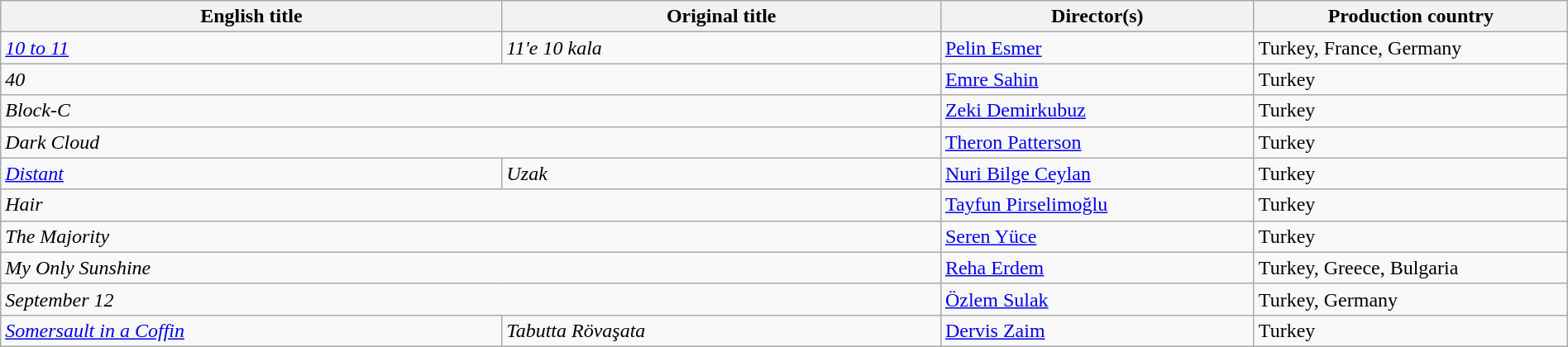<table class="sortable wikitable" width="100%">
<tr>
<th scope="col" width="32%">English title</th>
<th scope="col" width="28%">Original title</th>
<th scope="col" width="20%">Director(s)</th>
<th scope="col" width="20%">Production country</th>
</tr>
<tr>
<td><em><a href='#'>10 to 11</a></em></td>
<td><em>11'e 10 kala</em></td>
<td><a href='#'>Pelin Esmer</a></td>
<td>Turkey, France, Germany</td>
</tr>
<tr>
<td colspan=2><em>40</em></td>
<td><a href='#'>Emre Sahin</a></td>
<td>Turkey</td>
</tr>
<tr>
<td colspan=2><em>Block-C</em></td>
<td><a href='#'>Zeki Demirkubuz</a></td>
<td>Turkey</td>
</tr>
<tr>
<td colspan=2><em>Dark Cloud</em></td>
<td><a href='#'>Theron Patterson</a></td>
<td>Turkey</td>
</tr>
<tr>
<td><em><a href='#'>Distant</a></em></td>
<td><em>Uzak</em></td>
<td><a href='#'>Nuri Bilge Ceylan</a></td>
<td>Turkey</td>
</tr>
<tr>
<td colspan=2><em>Hair</em></td>
<td><a href='#'>Tayfun Pirselimoğlu</a></td>
<td>Turkey</td>
</tr>
<tr>
<td colspan=2><em>The Majority</em></td>
<td><a href='#'>Seren Yüce</a></td>
<td>Turkey</td>
</tr>
<tr>
<td colspan=2><em>My Only Sunshine</em></td>
<td><a href='#'>Reha Erdem</a></td>
<td>Turkey, Greece, Bulgaria</td>
</tr>
<tr>
<td colspan=2><em>September 12</em></td>
<td><a href='#'>Özlem Sulak</a></td>
<td>Turkey, Germany</td>
</tr>
<tr>
<td><em><a href='#'>Somersault in a Coffin</a></em></td>
<td><em>Tabutta Rövaşata</em></td>
<td><a href='#'>Dervis Zaim</a></td>
<td>Turkey</td>
</tr>
</table>
